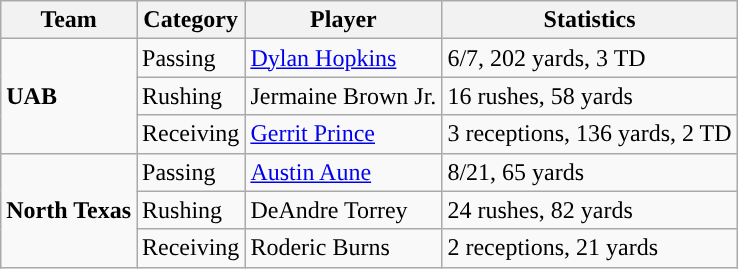<table class="wikitable" style="float: left;">
<tr>
<th>Team</th>
<th>Category</th>
<th>Player</th>
<th>Statistics</th>
</tr>
<tr>
<td rowspan=3><strong>UAB</strong></td>
<td>Passing</td>
<td><a href='#'>Dylan Hopkins</a></td>
<td>6/7, 202 yards, 3 TD</td>
</tr>
<tr>
<td>Rushing</td>
<td>Jermaine Brown Jr.</td>
<td>16 rushes, 58 yards</td>
</tr>
<tr>
<td>Receiving</td>
<td><a href='#'>Gerrit Prince</a></td>
<td>3 receptions, 136 yards, 2 TD</td>
</tr>
<tr>
<td rowspan=3><strong>North Texas</strong></td>
<td>Passing</td>
<td><a href='#'>Austin Aune</a></td>
<td>8/21, 65 yards</td>
</tr>
<tr>
<td>Rushing</td>
<td>DeAndre Torrey</td>
<td>24 rushes, 82 yards</td>
</tr>
<tr>
<td>Receiving</td>
<td>Roderic Burns</td>
<td>2 receptions, 21 yards</td>
</tr>
</table>
